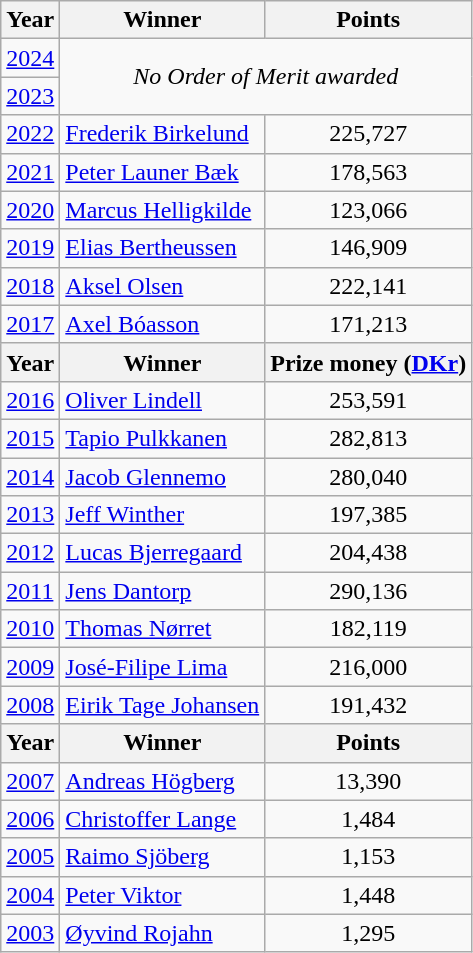<table class=wikitable>
<tr>
<th>Year</th>
<th>Winner</th>
<th>Points</th>
</tr>
<tr>
<td><a href='#'>2024</a></td>
<td colspan=2 rowspan=2 align=center><em>No Order of Merit awarded</em></td>
</tr>
<tr>
<td><a href='#'>2023</a></td>
</tr>
<tr>
<td><a href='#'>2022</a></td>
<td> <a href='#'>Frederik Birkelund</a></td>
<td align=center>225,727</td>
</tr>
<tr>
<td><a href='#'>2021</a></td>
<td> <a href='#'>Peter Launer Bæk</a></td>
<td align=center>178,563</td>
</tr>
<tr>
<td><a href='#'>2020</a></td>
<td> <a href='#'>Marcus Helligkilde</a></td>
<td align=center>123,066</td>
</tr>
<tr>
<td><a href='#'>2019</a></td>
<td> <a href='#'>Elias Bertheussen</a></td>
<td align=center>146,909</td>
</tr>
<tr>
<td><a href='#'>2018</a></td>
<td> <a href='#'>Aksel Olsen</a></td>
<td align=center>222,141</td>
</tr>
<tr>
<td><a href='#'>2017</a></td>
<td> <a href='#'>Axel Bóasson</a></td>
<td align=center>171,213</td>
</tr>
<tr>
<th>Year</th>
<th>Winner</th>
<th>Prize money (<a href='#'>DKr</a>)</th>
</tr>
<tr>
<td><a href='#'>2016</a></td>
<td> <a href='#'>Oliver Lindell</a></td>
<td align=center>253,591</td>
</tr>
<tr>
<td><a href='#'>2015</a></td>
<td> <a href='#'>Tapio Pulkkanen</a></td>
<td align=center>282,813</td>
</tr>
<tr>
<td><a href='#'>2014</a></td>
<td> <a href='#'>Jacob Glennemo</a></td>
<td align=center>280,040</td>
</tr>
<tr>
<td><a href='#'>2013</a></td>
<td> <a href='#'>Jeff Winther</a></td>
<td align=center>197,385</td>
</tr>
<tr>
<td><a href='#'>2012</a></td>
<td> <a href='#'>Lucas Bjerregaard</a></td>
<td align=center>204,438</td>
</tr>
<tr>
<td><a href='#'>2011</a></td>
<td> <a href='#'>Jens Dantorp</a></td>
<td align=center>290,136</td>
</tr>
<tr>
<td><a href='#'>2010</a></td>
<td> <a href='#'>Thomas Nørret</a></td>
<td align=center>182,119</td>
</tr>
<tr>
<td><a href='#'>2009</a></td>
<td> <a href='#'>José-Filipe Lima</a></td>
<td align=center>216,000</td>
</tr>
<tr>
<td><a href='#'>2008</a></td>
<td> <a href='#'>Eirik Tage Johansen</a></td>
<td align=center>191,432</td>
</tr>
<tr>
<th>Year</th>
<th>Winner</th>
<th>Points</th>
</tr>
<tr>
<td><a href='#'>2007</a></td>
<td> <a href='#'>Andreas Högberg</a></td>
<td align=center>13,390</td>
</tr>
<tr>
<td><a href='#'>2006</a></td>
<td> <a href='#'>Christoffer Lange</a></td>
<td align=center>1,484</td>
</tr>
<tr>
<td><a href='#'>2005</a></td>
<td> <a href='#'>Raimo Sjöberg</a></td>
<td align=center>1,153</td>
</tr>
<tr>
<td><a href='#'>2004</a></td>
<td> <a href='#'>Peter Viktor</a></td>
<td align=center>1,448</td>
</tr>
<tr>
<td><a href='#'>2003</a></td>
<td> <a href='#'>Øyvind Rojahn</a></td>
<td align=center>1,295</td>
</tr>
</table>
